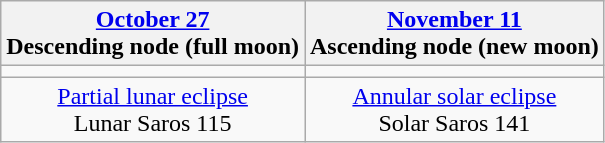<table class="wikitable">
<tr>
<th><a href='#'>October 27</a><br>Descending node (full moon)</th>
<th><a href='#'>November 11</a><br>Ascending node (new moon)</th>
</tr>
<tr>
<td></td>
<td></td>
</tr>
<tr align=center>
<td><a href='#'>Partial lunar eclipse</a><br>Lunar Saros 115</td>
<td><a href='#'>Annular solar eclipse</a><br>Solar Saros 141</td>
</tr>
</table>
